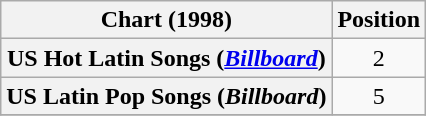<table class="wikitable plainrowheaders sortable" style="text-align:center;">
<tr>
<th scope="col">Chart (1998)</th>
<th scope="col">Position</th>
</tr>
<tr>
<th scope="row">US Hot Latin Songs (<em><a href='#'>Billboard</a></em>)</th>
<td>2</td>
</tr>
<tr>
<th scope="row">US Latin Pop Songs (<em>Billboard</em>)</th>
<td>5</td>
</tr>
<tr>
</tr>
</table>
